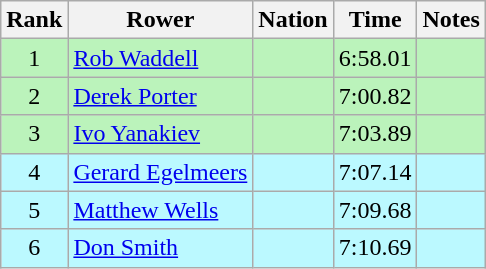<table class="wikitable sortable" style="text-align:center">
<tr>
<th>Rank</th>
<th>Rower</th>
<th>Nation</th>
<th>Time</th>
<th>Notes</th>
</tr>
<tr bgcolor=bbf3bb>
<td>1</td>
<td align=left><a href='#'>Rob Waddell</a></td>
<td align=left></td>
<td>6:58.01</td>
<td></td>
</tr>
<tr bgcolor=bbf3bb>
<td>2</td>
<td align=left><a href='#'>Derek Porter</a></td>
<td align=left></td>
<td>7:00.82</td>
<td></td>
</tr>
<tr bgcolor=bbf3bb>
<td>3</td>
<td align=left><a href='#'>Ivo Yanakiev</a></td>
<td align=left></td>
<td>7:03.89</td>
<td></td>
</tr>
<tr bgcolor=bbf9ff>
<td>4</td>
<td align=left><a href='#'>Gerard Egelmeers</a></td>
<td align=left></td>
<td>7:07.14</td>
<td></td>
</tr>
<tr bgcolor=bbf9ff>
<td>5</td>
<td align=left><a href='#'>Matthew Wells</a></td>
<td align=left></td>
<td>7:09.68</td>
<td></td>
</tr>
<tr bgcolor=bbf9ff>
<td>6</td>
<td align=left><a href='#'>Don Smith</a></td>
<td align=left></td>
<td>7:10.69</td>
<td></td>
</tr>
</table>
